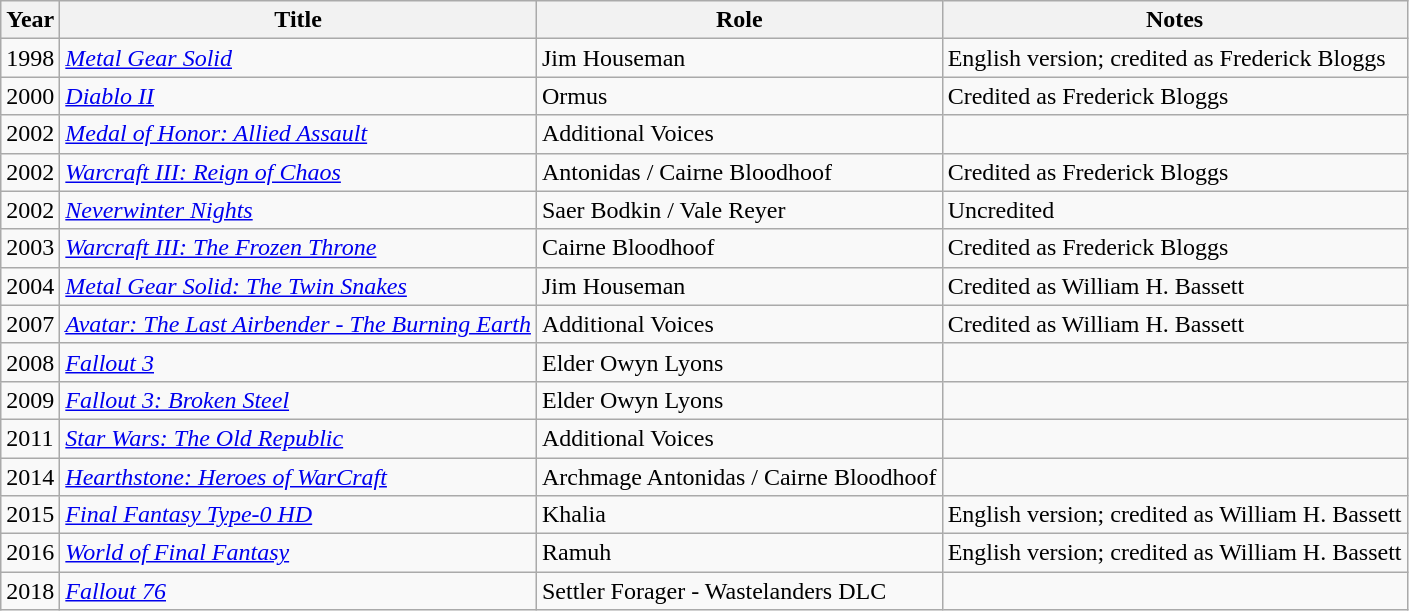<table class="wikitable sortable">
<tr>
<th>Year</th>
<th>Title</th>
<th>Role</th>
<th>Notes</th>
</tr>
<tr>
<td>1998</td>
<td><em><a href='#'>Metal Gear Solid</a></em></td>
<td>Jim Houseman</td>
<td>English version; credited as Frederick Bloggs</td>
</tr>
<tr>
<td>2000</td>
<td><em><a href='#'>Diablo II</a></em></td>
<td>Ormus</td>
<td>Credited as Frederick Bloggs</td>
</tr>
<tr>
<td>2002</td>
<td><em><a href='#'>Medal of Honor: Allied Assault</a></em></td>
<td>Additional Voices</td>
<td></td>
</tr>
<tr>
<td>2002</td>
<td><em><a href='#'>Warcraft III: Reign of Chaos</a></em></td>
<td>Antonidas / Cairne Bloodhoof</td>
<td>Credited as Frederick Bloggs</td>
</tr>
<tr>
<td>2002</td>
<td><em><a href='#'>Neverwinter Nights</a></em></td>
<td>Saer Bodkin / Vale Reyer</td>
<td>Uncredited</td>
</tr>
<tr>
<td>2003</td>
<td><em><a href='#'>Warcraft III: The Frozen Throne</a></em></td>
<td>Cairne Bloodhoof</td>
<td>Credited as Frederick Bloggs</td>
</tr>
<tr>
<td>2004</td>
<td><em><a href='#'>Metal Gear Solid: The Twin Snakes</a></em></td>
<td>Jim Houseman</td>
<td>Credited as William H. Bassett</td>
</tr>
<tr>
<td>2007</td>
<td><em><a href='#'>Avatar: The Last Airbender - The Burning Earth</a></em></td>
<td>Additional Voices</td>
<td>Credited as William H. Bassett</td>
</tr>
<tr>
<td>2008</td>
<td><em><a href='#'>Fallout 3</a></em></td>
<td>Elder Owyn Lyons</td>
<td></td>
</tr>
<tr>
<td>2009</td>
<td><em><a href='#'>Fallout 3: Broken Steel</a></em></td>
<td>Elder Owyn Lyons</td>
<td></td>
</tr>
<tr>
<td>2011</td>
<td><em><a href='#'>Star Wars: The Old Republic</a></em></td>
<td>Additional Voices</td>
<td></td>
</tr>
<tr>
<td>2014</td>
<td><em><a href='#'>Hearthstone: Heroes of WarCraft</a></em></td>
<td>Archmage Antonidas / Cairne Bloodhoof</td>
<td></td>
</tr>
<tr>
<td>2015</td>
<td><em><a href='#'>Final Fantasy Type-0 HD</a></em></td>
<td>Khalia</td>
<td>English version; credited as William H. Bassett</td>
</tr>
<tr>
<td>2016</td>
<td><em><a href='#'>World of Final Fantasy</a></em></td>
<td>Ramuh</td>
<td>English version; credited as William H. Bassett</td>
</tr>
<tr>
<td>2018</td>
<td><em><a href='#'>Fallout 76</a></em></td>
<td>Settler Forager - Wastelanders DLC</td>
<td></td>
</tr>
</table>
